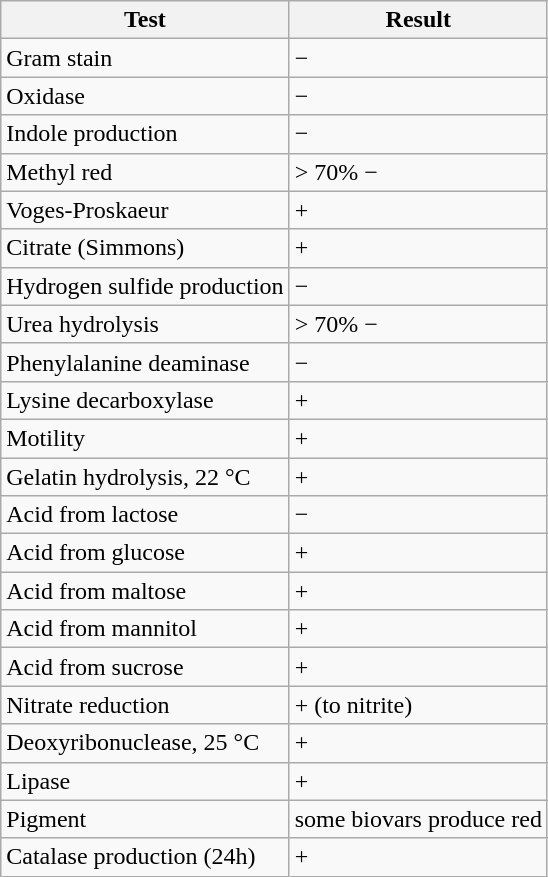<table class="wikitable">
<tr>
<th>Test</th>
<th>Result</th>
</tr>
<tr>
<td>Gram stain</td>
<td>−</td>
</tr>
<tr>
<td>Oxidase</td>
<td>−</td>
</tr>
<tr>
<td>Indole production</td>
<td>−</td>
</tr>
<tr>
<td>Methyl red</td>
<td>> 70% −</td>
</tr>
<tr>
<td>Voges-Proskaeur</td>
<td>+</td>
</tr>
<tr>
<td>Citrate (Simmons)</td>
<td>+</td>
</tr>
<tr>
<td>Hydrogen sulfide production</td>
<td>−</td>
</tr>
<tr>
<td>Urea hydrolysis</td>
<td>> 70% −</td>
</tr>
<tr>
<td>Phenylalanine deaminase</td>
<td>−</td>
</tr>
<tr>
<td>Lysine decarboxylase</td>
<td>+</td>
</tr>
<tr>
<td>Motility</td>
<td>+</td>
</tr>
<tr>
<td>Gelatin hydrolysis, 22 °C</td>
<td>+</td>
</tr>
<tr>
<td>Acid from lactose</td>
<td>−</td>
</tr>
<tr>
<td>Acid from glucose</td>
<td>+</td>
</tr>
<tr>
<td>Acid from maltose</td>
<td>+</td>
</tr>
<tr>
<td>Acid from mannitol</td>
<td>+</td>
</tr>
<tr>
<td>Acid from sucrose</td>
<td>+</td>
</tr>
<tr>
<td>Nitrate reduction</td>
<td>+ (to nitrite)</td>
</tr>
<tr>
<td>Deoxyribonuclease, 25 °C</td>
<td>+</td>
</tr>
<tr>
<td>Lipase</td>
<td>+</td>
</tr>
<tr>
<td>Pigment</td>
<td>some biovars produce red</td>
</tr>
<tr>
<td>Catalase production (24h)</td>
<td>+</td>
</tr>
</table>
